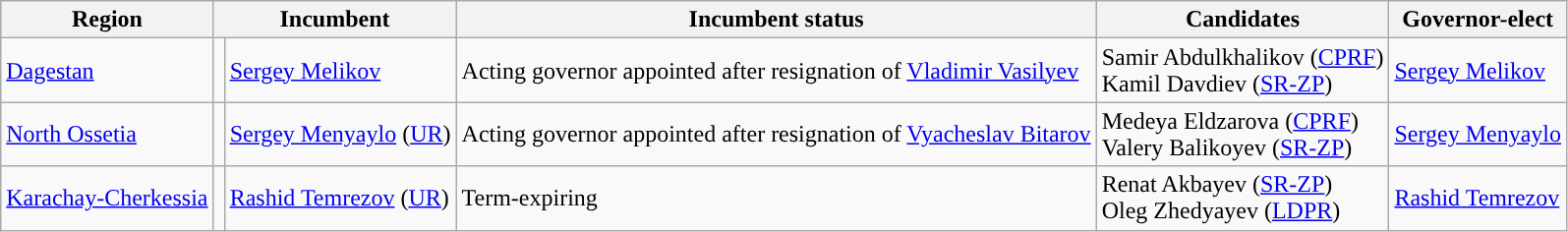<table class="wikitable sortable"'3'>
<tr>
<th>Region</th>
<th colspan=2>Incumbent</th>
<th>Incumbent status</th>
<th>Candidates</th>
<th>Governor-elect</th>
</tr>
<tr>
<td><a href='#'>Dagestan</a></td>
<td style="background: "></td>
<td><a href='#'>Sergey Melikov</a></td>
<td>Acting governor appointed after resignation of <a href='#'>Vladimir Vasilyev</a></td>
<td>Samir Abdulkhalikov (<a href='#'>CPRF</a>)<br>Kamil Davdiev (<a href='#'>SR-ZP</a>)</td>
<td><a href='#'>Sergey Melikov</a> </td>
</tr>
<tr>
<td><a href='#'>North Ossetia</a></td>
<td style="background: "></td>
<td><a href='#'>Sergey Menyaylo</a> (<a href='#'>UR</a>)</td>
<td>Acting governor appointed after resignation of <a href='#'>Vyacheslav Bitarov</a></td>
<td>Medeya Eldzarova (<a href='#'>CPRF</a>)<br>Valery Balikoyev (<a href='#'>SR-ZP</a>)</td>
<td><a href='#'>Sergey Menyaylo</a> </td>
</tr>
<tr>
<td><a href='#'>Karachay-Cherkessia</a></td>
<td style="background: "></td>
<td><a href='#'>Rashid Temrezov</a> (<a href='#'>UR</a>)</td>
<td>Term-expiring</td>
<td>Renat Akbayev (<a href='#'>SR-ZP</a>)<br>Oleg Zhedyayev (<a href='#'>LDPR</a>)</td>
<td><a href='#'>Rashid Temrezov</a> </td>
</tr>
</table>
